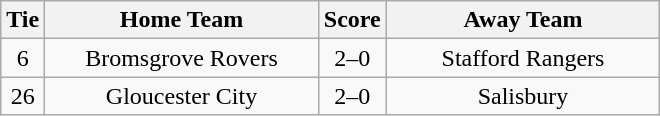<table class="wikitable" style="text-align:center;">
<tr>
<th width=20>Tie</th>
<th width=175>Home Team</th>
<th width=20>Score</th>
<th width=175>Away Team</th>
</tr>
<tr>
<td>6</td>
<td>Bromsgrove Rovers</td>
<td>2–0</td>
<td>Stafford Rangers</td>
</tr>
<tr>
<td>26</td>
<td>Gloucester City</td>
<td>2–0</td>
<td>Salisbury</td>
</tr>
</table>
